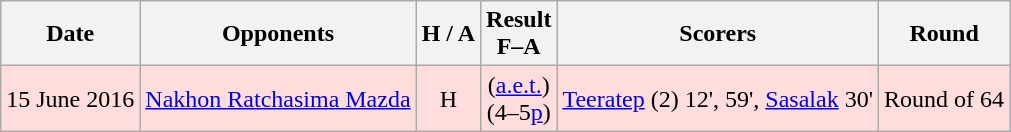<table class="wikitable" style="text-align:center">
<tr>
<th>Date</th>
<th>Opponents</th>
<th>H / A</th>
<th>Result<br>F–A</th>
<th>Scorers</th>
<th>Round</th>
</tr>
<tr bgcolor="#ffdddd">
<td>15 June 2016</td>
<td><a href='#'>Nakhon Ratchasima Mazda</a></td>
<td>H</td>
<td> (<a href='#'>a.e.t.</a>)<br>(4–5<a href='#'>p</a>)</td>
<td><a href='#'>Teeratep</a> (2) 12', 59', <a href='#'>Sasalak</a> 30'</td>
<td>Round of 64</td>
</tr>
</table>
